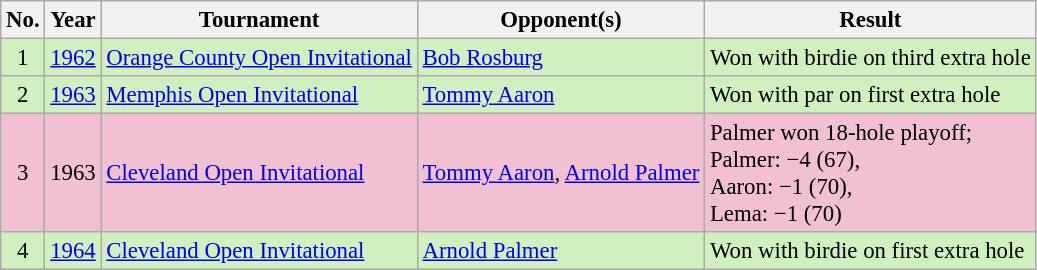<table class="wikitable" style="font-size:95%;">
<tr>
<th>No.</th>
<th>Year</th>
<th>Tournament</th>
<th>Opponent(s)</th>
<th>Result</th>
</tr>
<tr style="background:#D0F0C0;">
<td align=center>1</td>
<td><a href='#'>1962</a></td>
<td><a href='#'>Orange County Open Invitational</a></td>
<td> <a href='#'>Bob Rosburg</a></td>
<td>Won with birdie on third extra hole</td>
</tr>
<tr style="background:#D0F0C0;">
<td align=center>2</td>
<td><a href='#'>1963</a></td>
<td><a href='#'>Memphis Open Invitational</a></td>
<td> <a href='#'>Tommy Aaron</a></td>
<td>Won with par on first extra hole</td>
</tr>
<tr style="background:#F2C1D1;">
<td align=center>3</td>
<td>1963</td>
<td><a href='#'>Cleveland Open Invitational</a></td>
<td> <a href='#'>Tommy Aaron</a>,  <a href='#'>Arnold Palmer</a></td>
<td>Palmer won 18-hole playoff;<br>Palmer: −4 (67),<br>Aaron: −1 (70),<br>Lema: −1 (70)</td>
</tr>
<tr style="background:#D0F0C0;">
<td align=center>4</td>
<td><a href='#'>1964</a></td>
<td><a href='#'>Cleveland Open Invitational</a></td>
<td> <a href='#'>Arnold Palmer</a></td>
<td>Won with birdie on first extra hole</td>
</tr>
</table>
